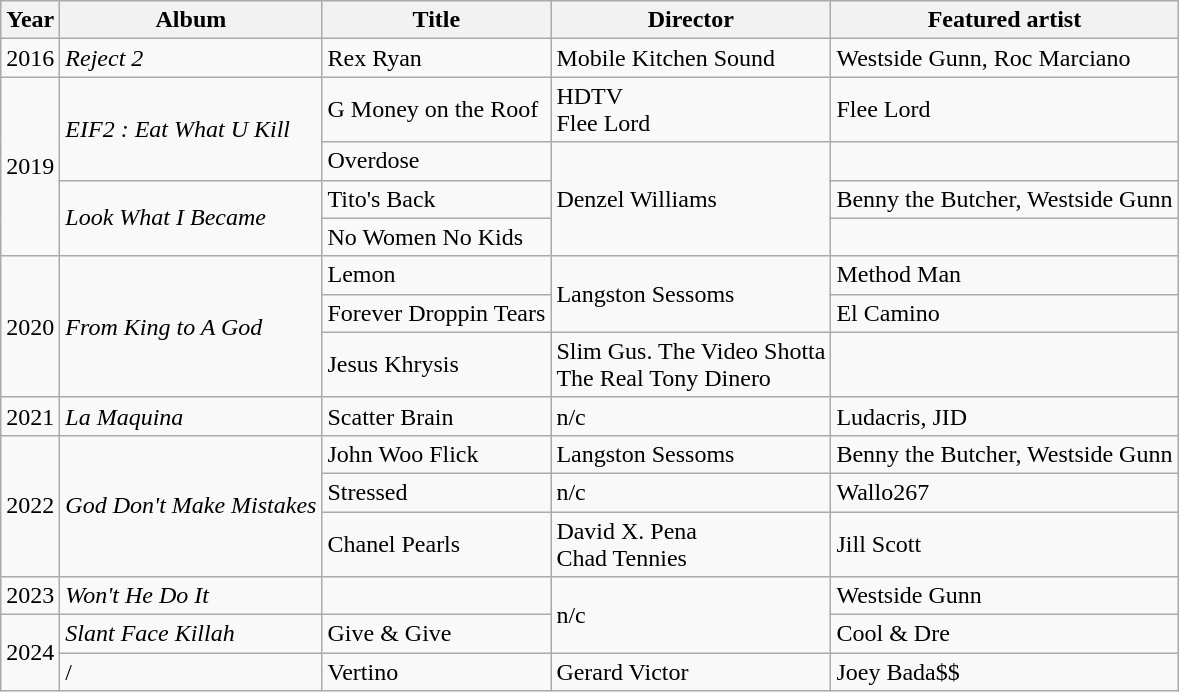<table class="wikitable">
<tr>
<th>Year</th>
<th>Album</th>
<th>Title</th>
<th>Director</th>
<th>Featured artist</th>
</tr>
<tr>
<td>2016</td>
<td><em>Reject 2</em></td>
<td>Rex Ryan</td>
<td>Mobile Kitchen Sound</td>
<td>Westside Gunn, Roc Marciano</td>
</tr>
<tr>
<td rowspan="4">2019</td>
<td rowspan="2"><em>EIF2 : Eat What U Kill</em></td>
<td>G Money on the Roof</td>
<td>HDTV<br>Flee Lord</td>
<td>Flee Lord</td>
</tr>
<tr>
<td>Overdose</td>
<td rowspan="3">Denzel Williams</td>
<td></td>
</tr>
<tr>
<td rowspan="2"><em>Look What I Became</em></td>
<td>Tito's Back</td>
<td>Benny the Butcher, Westside Gunn</td>
</tr>
<tr>
<td>No Women No Kids</td>
<td></td>
</tr>
<tr>
<td rowspan="3">2020</td>
<td rowspan="3"><em>From King to A God</em></td>
<td>Lemon</td>
<td rowspan="2">Langston Sessoms</td>
<td>Method Man</td>
</tr>
<tr>
<td>Forever Droppin Tears</td>
<td>El Camino</td>
</tr>
<tr>
<td>Jesus Khrysis</td>
<td>Slim Gus. The Video Shotta<br>The Real Tony Dinero</td>
<td></td>
</tr>
<tr>
<td>2021</td>
<td><em>La Maquina</em></td>
<td>Scatter Brain</td>
<td>n/c</td>
<td>Ludacris, JID</td>
</tr>
<tr>
<td rowspan="3">2022</td>
<td rowspan="3"><em>God Don't Make Mistakes</em></td>
<td>John Woo Flick</td>
<td>Langston Sessoms</td>
<td>Benny the Butcher, Westside Gunn</td>
</tr>
<tr>
<td>Stressed</td>
<td>n/c</td>
<td>Wallo267</td>
</tr>
<tr>
<td>Chanel Pearls</td>
<td>David X. Pena<br>Chad Tennies</td>
<td>Jill Scott</td>
</tr>
<tr>
<td>2023</td>
<td><em>Won't He Do It</em></td>
<td></td>
<td rowspan="2">n/c</td>
<td>Westside Gunn</td>
</tr>
<tr>
<td rowspan="2">2024</td>
<td><em>Slant Face Killah</em></td>
<td>Give & Give</td>
<td>Cool & Dre</td>
</tr>
<tr>
<td>/</td>
<td>Vertino</td>
<td>Gerard Victor</td>
<td>Joey Bada$$</td>
</tr>
</table>
